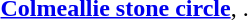<table border="0">
<tr>
<td></td>
<td><strong><a href='#'>Colmeallie stone circle</a></strong>, .</td>
</tr>
</table>
